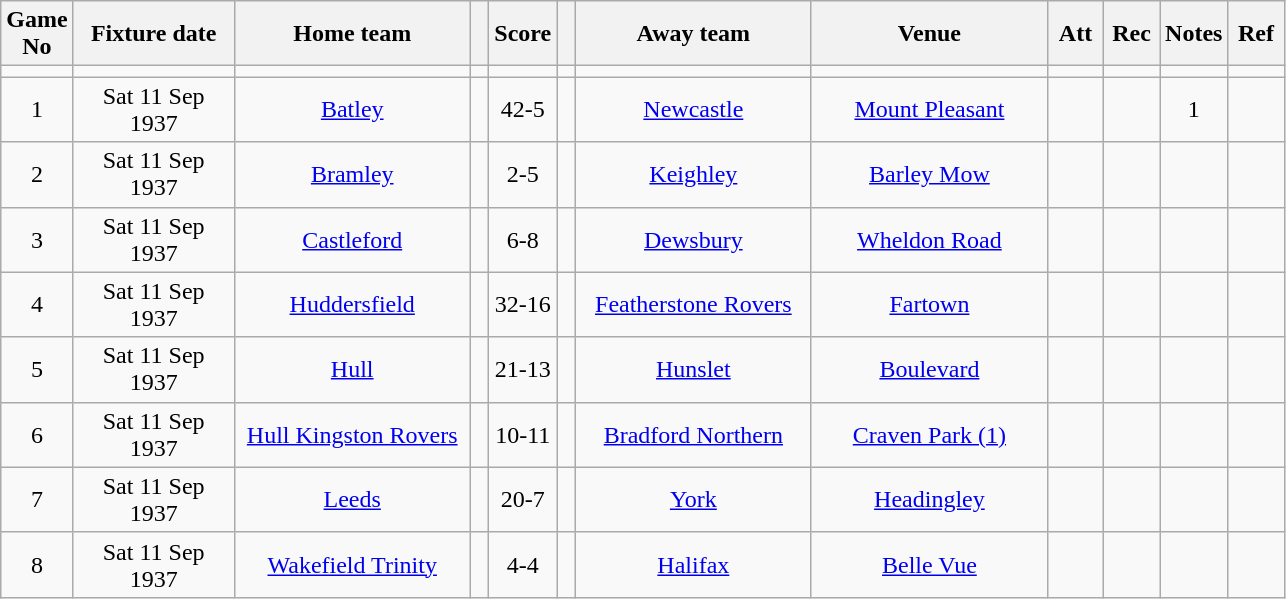<table class="wikitable" style="text-align:center;">
<tr>
<th width=20 abbr="No">Game No</th>
<th width=100 abbr="Date">Fixture date</th>
<th width=150 abbr="Home team">Home team</th>
<th width=5 abbr="space"></th>
<th width=20 abbr="Score">Score</th>
<th width=5 abbr="space"></th>
<th width=150 abbr="Away team">Away team</th>
<th width=150 abbr="Venue">Venue</th>
<th width=30 abbr="Att">Att</th>
<th width=30 abbr="Rec">Rec</th>
<th width=20 abbr="Notes">Notes</th>
<th width=30 abbr="Ref">Ref</th>
</tr>
<tr>
<td></td>
<td></td>
<td></td>
<td></td>
<td></td>
<td></td>
<td></td>
<td></td>
<td></td>
<td></td>
<td></td>
<td></td>
</tr>
<tr>
<td>1</td>
<td>Sat 11 Sep 1937</td>
<td><a href='#'>Batley</a></td>
<td></td>
<td>42-5</td>
<td></td>
<td><a href='#'>Newcastle</a></td>
<td><a href='#'>Mount Pleasant</a></td>
<td></td>
<td></td>
<td>1</td>
<td></td>
</tr>
<tr>
<td>2</td>
<td>Sat 11 Sep 1937</td>
<td><a href='#'>Bramley</a></td>
<td></td>
<td>2-5</td>
<td></td>
<td><a href='#'>Keighley</a></td>
<td><a href='#'>Barley Mow</a></td>
<td></td>
<td></td>
<td></td>
<td></td>
</tr>
<tr>
<td>3</td>
<td>Sat 11 Sep 1937</td>
<td><a href='#'>Castleford</a></td>
<td></td>
<td>6-8</td>
<td></td>
<td><a href='#'>Dewsbury</a></td>
<td><a href='#'>Wheldon Road</a></td>
<td></td>
<td></td>
<td></td>
<td></td>
</tr>
<tr>
<td>4</td>
<td>Sat 11 Sep 1937</td>
<td><a href='#'>Huddersfield</a></td>
<td></td>
<td>32-16</td>
<td></td>
<td><a href='#'>Featherstone Rovers</a></td>
<td><a href='#'>Fartown</a></td>
<td></td>
<td></td>
<td></td>
<td></td>
</tr>
<tr>
<td>5</td>
<td>Sat 11 Sep 1937</td>
<td><a href='#'>Hull</a></td>
<td></td>
<td>21-13</td>
<td></td>
<td><a href='#'>Hunslet</a></td>
<td><a href='#'>Boulevard</a></td>
<td></td>
<td></td>
<td></td>
<td></td>
</tr>
<tr>
<td>6</td>
<td>Sat 11 Sep 1937</td>
<td><a href='#'>Hull Kingston Rovers</a></td>
<td></td>
<td>10-11</td>
<td></td>
<td><a href='#'>Bradford Northern</a></td>
<td><a href='#'>Craven Park (1)</a></td>
<td></td>
<td></td>
<td></td>
<td></td>
</tr>
<tr>
<td>7</td>
<td>Sat 11 Sep 1937</td>
<td><a href='#'>Leeds</a></td>
<td></td>
<td>20-7</td>
<td></td>
<td><a href='#'>York</a></td>
<td><a href='#'>Headingley</a></td>
<td></td>
<td></td>
<td></td>
<td></td>
</tr>
<tr>
<td>8</td>
<td>Sat 11 Sep 1937</td>
<td><a href='#'>Wakefield Trinity</a></td>
<td></td>
<td>4-4</td>
<td></td>
<td><a href='#'>Halifax</a></td>
<td><a href='#'>Belle Vue</a></td>
<td></td>
<td></td>
<td></td>
<td></td>
</tr>
</table>
